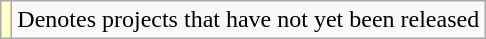<table class="wikitable">
<tr>
<td style="background:#FFFFCC;"></td>
<td>Denotes projects that have not yet been released</td>
</tr>
</table>
